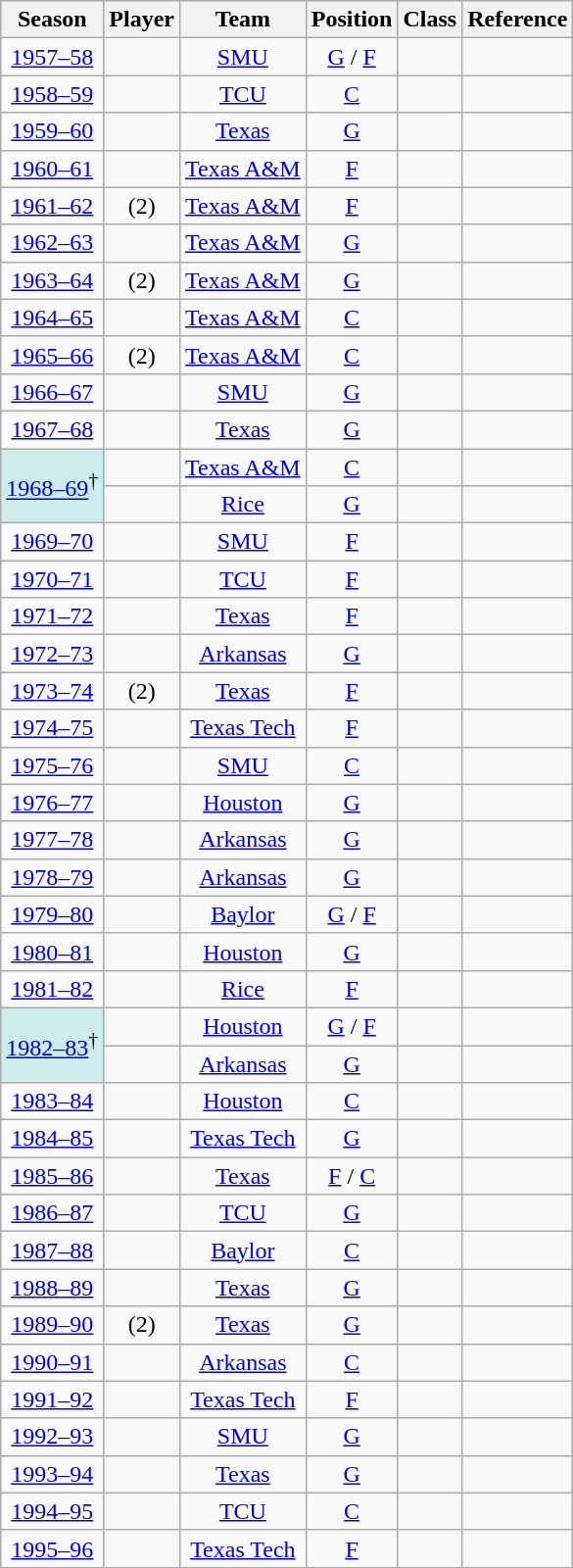<table class="wikitable sortable" style="text-align:center;">
<tr>
<th>Season</th>
<th>Player</th>
<th>Team</th>
<th>Position</th>
<th>Class</th>
<th class=unsortable>Reference</th>
</tr>
<tr>
<td><a href='#'>1957–58</a></td>
<td></td>
<td><a href='#'>SMU</a></td>
<td><a href='#'>G</a> / <a href='#'>F</a></td>
<td></td>
<td align=center></td>
</tr>
<tr>
<td><a href='#'>1958–59</a></td>
<td></td>
<td><a href='#'>TCU</a></td>
<td><a href='#'>C</a></td>
<td></td>
<td align=center></td>
</tr>
<tr>
<td><a href='#'>1959–60</a></td>
<td></td>
<td><a href='#'>Texas</a></td>
<td><a href='#'>G</a></td>
<td></td>
<td align=center></td>
</tr>
<tr>
<td><a href='#'>1960–61</a></td>
<td></td>
<td><a href='#'>Texas A&M</a></td>
<td><a href='#'>F</a></td>
<td></td>
<td align=center></td>
</tr>
<tr>
<td><a href='#'>1961–62</a></td>
<td> (2)</td>
<td><a href='#'>Texas A&M</a></td>
<td><a href='#'>F</a></td>
<td></td>
<td align=center></td>
</tr>
<tr>
<td><a href='#'>1962–63</a></td>
<td></td>
<td><a href='#'>Texas A&M</a></td>
<td><a href='#'>G</a></td>
<td></td>
<td align=center></td>
</tr>
<tr>
<td><a href='#'>1963–64</a></td>
<td> (2)</td>
<td><a href='#'>Texas A&M</a></td>
<td><a href='#'>G</a></td>
<td></td>
<td align=center></td>
</tr>
<tr>
<td><a href='#'>1964–65</a></td>
<td></td>
<td><a href='#'>Texas A&M</a></td>
<td><a href='#'>C</a></td>
<td></td>
<td align=center></td>
</tr>
<tr>
<td><a href='#'>1965–66</a></td>
<td> (2)</td>
<td><a href='#'>Texas A&M</a></td>
<td><a href='#'>C</a></td>
<td></td>
<td align=center></td>
</tr>
<tr>
<td><a href='#'>1966–67</a></td>
<td></td>
<td><a href='#'>SMU</a></td>
<td><a href='#'>G</a></td>
<td></td>
<td align=center></td>
</tr>
<tr>
<td><a href='#'>1967–68</a></td>
<td></td>
<td><a href='#'>Texas</a></td>
<td><a href='#'>G</a></td>
<td></td>
<td align=center></td>
</tr>
<tr>
<td style="background-color:#CFECEC;" rowspan=2><a href='#'>1968–69</a><sup>†</sup></td>
<td></td>
<td><a href='#'>Texas A&M</a></td>
<td><a href='#'>C</a></td>
<td></td>
<td align=center></td>
</tr>
<tr>
<td></td>
<td><a href='#'>Rice</a></td>
<td><a href='#'>G</a></td>
<td></td>
<td align=center></td>
</tr>
<tr>
<td><a href='#'>1969–70</a></td>
<td></td>
<td><a href='#'>SMU</a></td>
<td><a href='#'>F</a></td>
<td></td>
<td align=center></td>
</tr>
<tr>
<td><a href='#'>1970–71</a></td>
<td></td>
<td><a href='#'>TCU</a></td>
<td><a href='#'>F</a></td>
<td></td>
<td align=center></td>
</tr>
<tr>
<td><a href='#'>1971–72</a></td>
<td></td>
<td><a href='#'>Texas</a></td>
<td><a href='#'>F</a></td>
<td></td>
<td align=center></td>
</tr>
<tr>
<td><a href='#'>1972–73</a></td>
<td></td>
<td><a href='#'>Arkansas</a></td>
<td><a href='#'>G</a></td>
<td></td>
<td align=center></td>
</tr>
<tr>
<td><a href='#'>1973–74</a></td>
<td> (2)</td>
<td><a href='#'>Texas</a></td>
<td><a href='#'>F</a></td>
<td></td>
<td align=center></td>
</tr>
<tr>
<td><a href='#'>1974–75</a></td>
<td></td>
<td><a href='#'>Texas Tech</a></td>
<td><a href='#'>F</a></td>
<td></td>
<td align=center></td>
</tr>
<tr>
<td><a href='#'>1975–76</a></td>
<td></td>
<td><a href='#'>SMU</a></td>
<td><a href='#'>C</a></td>
<td></td>
<td align=center></td>
</tr>
<tr>
<td><a href='#'>1976–77</a></td>
<td></td>
<td><a href='#'>Houston</a></td>
<td><a href='#'>G</a></td>
<td></td>
<td align=center></td>
</tr>
<tr>
<td><a href='#'>1977–78</a></td>
<td></td>
<td><a href='#'>Arkansas</a></td>
<td><a href='#'>G</a></td>
<td></td>
<td align=center></td>
</tr>
<tr>
<td><a href='#'>1978–79</a></td>
<td></td>
<td><a href='#'>Arkansas</a></td>
<td><a href='#'>G</a></td>
<td></td>
<td align=center></td>
</tr>
<tr>
<td><a href='#'>1979–80</a></td>
<td></td>
<td><a href='#'>Baylor</a></td>
<td><a href='#'>G</a> / <a href='#'>F</a></td>
<td></td>
<td align=center></td>
</tr>
<tr>
<td><a href='#'>1980–81</a></td>
<td></td>
<td><a href='#'>Houston</a></td>
<td><a href='#'>G</a></td>
<td></td>
<td align=center></td>
</tr>
<tr>
<td><a href='#'>1981–82</a></td>
<td></td>
<td><a href='#'>Rice</a></td>
<td><a href='#'>F</a></td>
<td></td>
<td align=center></td>
</tr>
<tr>
<td style="background-color:#CFECEC;" rowspan=2><a href='#'>1982–83</a><sup>†</sup></td>
<td></td>
<td><a href='#'>Houston</a></td>
<td><a href='#'>G</a> / <a href='#'>F</a></td>
<td></td>
<td align=center></td>
</tr>
<tr>
<td></td>
<td><a href='#'>Arkansas</a></td>
<td><a href='#'>G</a></td>
<td></td>
<td align=center></td>
</tr>
<tr>
<td><a href='#'>1983–84</a></td>
<td> </td>
<td><a href='#'>Houston</a></td>
<td><a href='#'>C</a></td>
<td></td>
<td align=center></td>
</tr>
<tr>
<td><a href='#'>1984–85</a></td>
<td></td>
<td><a href='#'>Texas Tech</a></td>
<td><a href='#'>G</a></td>
<td></td>
<td align=center></td>
</tr>
<tr>
<td><a href='#'>1985–86</a></td>
<td></td>
<td><a href='#'>Texas</a></td>
<td><a href='#'>F</a> / <a href='#'>C</a></td>
<td></td>
<td align=center></td>
</tr>
<tr>
<td><a href='#'>1986–87</a></td>
<td></td>
<td><a href='#'>TCU</a></td>
<td><a href='#'>G</a></td>
<td></td>
<td align=center></td>
</tr>
<tr>
<td><a href='#'>1987–88</a></td>
<td></td>
<td><a href='#'>Baylor</a></td>
<td><a href='#'>C</a></td>
<td></td>
<td align=center></td>
</tr>
<tr>
<td><a href='#'>1988–89</a></td>
<td></td>
<td><a href='#'>Texas</a></td>
<td><a href='#'>G</a></td>
<td></td>
<td align=center></td>
</tr>
<tr>
<td><a href='#'>1989–90</a></td>
<td> (2)</td>
<td><a href='#'>Texas</a></td>
<td><a href='#'>G</a></td>
<td></td>
<td align=center></td>
</tr>
<tr>
<td><a href='#'>1990–91</a></td>
<td></td>
<td><a href='#'>Arkansas</a></td>
<td><a href='#'>C</a></td>
<td></td>
<td align=center></td>
</tr>
<tr>
<td><a href='#'>1991–92</a></td>
<td></td>
<td><a href='#'>Texas Tech</a></td>
<td><a href='#'>F</a></td>
<td></td>
<td align=center></td>
</tr>
<tr>
<td><a href='#'>1992–93</a></td>
<td></td>
<td><a href='#'>SMU</a></td>
<td><a href='#'>G</a></td>
<td></td>
<td align=center></td>
</tr>
<tr>
<td><a href='#'>1993–94</a></td>
<td></td>
<td><a href='#'>Texas</a></td>
<td><a href='#'>G</a></td>
<td></td>
<td align=center></td>
</tr>
<tr>
<td><a href='#'>1994–95</a></td>
<td></td>
<td><a href='#'>TCU</a></td>
<td><a href='#'>C</a></td>
<td></td>
<td align=center></td>
</tr>
<tr>
<td><a href='#'>1995–96</a></td>
<td></td>
<td><a href='#'>Texas Tech</a></td>
<td><a href='#'>F</a></td>
<td></td>
<td align=center></td>
</tr>
<tr>
</tr>
</table>
